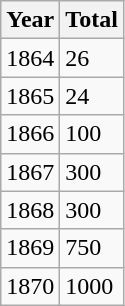<table class="wikitable">
<tr>
<th>Year</th>
<th>Total</th>
</tr>
<tr>
<td>1864</td>
<td>26</td>
</tr>
<tr>
<td>1865</td>
<td>24</td>
</tr>
<tr>
<td>1866</td>
<td>100</td>
</tr>
<tr>
<td>1867</td>
<td>300</td>
</tr>
<tr>
<td>1868</td>
<td>300</td>
</tr>
<tr>
<td>1869</td>
<td>750</td>
</tr>
<tr>
<td>1870</td>
<td>1000</td>
</tr>
</table>
